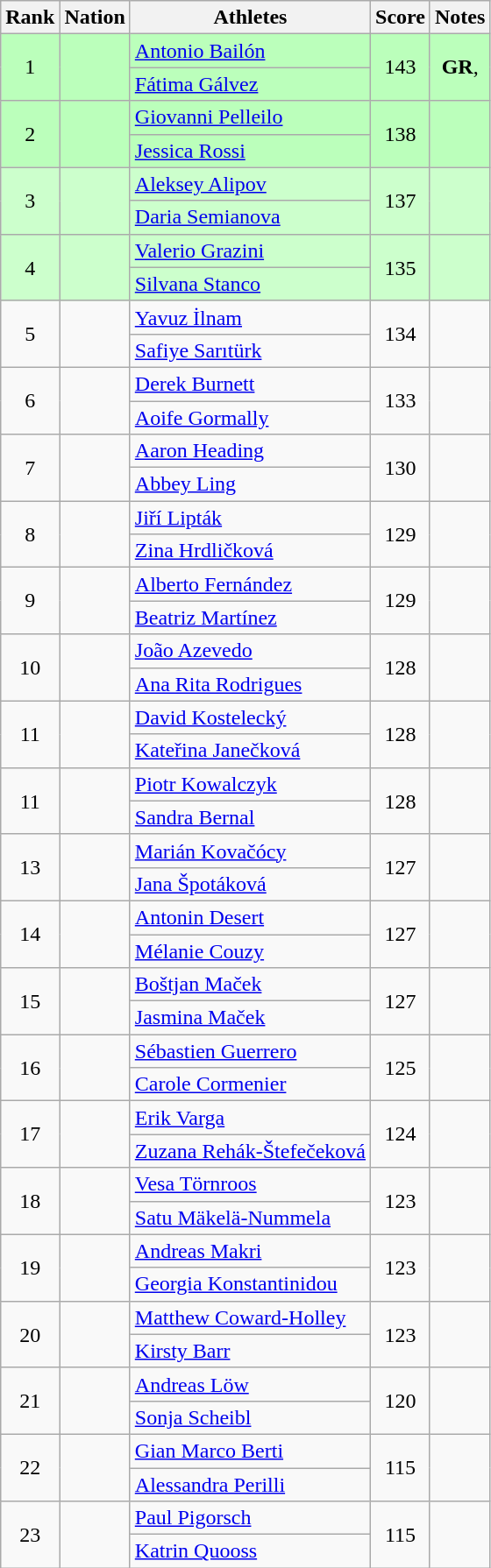<table class="wikitable sortable" style="text-align:center">
<tr>
<th>Rank</th>
<th>Nation</th>
<th>Athletes</th>
<th>Score</th>
<th>Notes</th>
</tr>
<tr bgcolor="#bbffbb">
<td rowspan=2>1</td>
<td align=left rowspan=2></td>
<td align=left><a href='#'>Antonio Bailón</a></td>
<td rowspan=2>143</td>
<td rowspan=2><strong>GR</strong>, </td>
</tr>
<tr bgcolor="#bbffbb">
<td align=left><a href='#'>Fátima Gálvez</a></td>
</tr>
<tr bgcolor="#bbffbb">
<td rowspan=2>2</td>
<td align=left rowspan=2></td>
<td align=left><a href='#'>Giovanni Pelleilo</a></td>
<td rowspan=2>138</td>
<td rowspan=2></td>
</tr>
<tr bgcolor="#bbffbb">
<td align=left><a href='#'>Jessica Rossi</a></td>
</tr>
<tr bgcolor="#ccffcc">
<td rowspan=2>3</td>
<td align=left rowspan=2></td>
<td align=left><a href='#'>Aleksey Alipov</a></td>
<td rowspan=2>137</td>
<td rowspan=2></td>
</tr>
<tr bgcolor="#ccffcc">
<td align=left><a href='#'>Daria Semianova</a></td>
</tr>
<tr bgcolor="#ccffcc">
<td rowspan=2>4</td>
<td align=left rowspan=2></td>
<td align=left><a href='#'>Valerio Grazini</a></td>
<td rowspan=2>135</td>
<td rowspan=2></td>
</tr>
<tr bgcolor="#ccffcc">
<td align=left><a href='#'>Silvana Stanco</a></td>
</tr>
<tr>
<td rowspan=2>5</td>
<td align=left rowspan=2></td>
<td align=left><a href='#'>Yavuz İlnam</a></td>
<td rowspan=2>134</td>
<td rowspan=2></td>
</tr>
<tr>
<td align=left><a href='#'>Safiye Sarıtürk</a></td>
</tr>
<tr>
<td rowspan=2>6</td>
<td align=left rowspan=2></td>
<td align=left><a href='#'>Derek Burnett</a></td>
<td rowspan=2>133</td>
<td rowspan=2></td>
</tr>
<tr>
<td align=left><a href='#'>Aoife Gormally</a></td>
</tr>
<tr>
<td rowspan=2>7</td>
<td align=left rowspan=2></td>
<td align=left><a href='#'>Aaron Heading</a></td>
<td rowspan=2>130</td>
<td rowspan=2></td>
</tr>
<tr>
<td align=left><a href='#'>Abbey Ling</a></td>
</tr>
<tr>
<td rowspan=2>8</td>
<td align=left rowspan=2></td>
<td align=left><a href='#'>Jiří Lipták</a></td>
<td rowspan=2>129</td>
<td rowspan=2></td>
</tr>
<tr>
<td align=left><a href='#'>Zina Hrdličková</a></td>
</tr>
<tr>
<td rowspan=2>9</td>
<td align=left rowspan=2></td>
<td align=left><a href='#'>Alberto Fernández</a></td>
<td rowspan=2>129</td>
<td rowspan=2></td>
</tr>
<tr>
<td align=left><a href='#'>Beatriz Martínez</a></td>
</tr>
<tr>
<td rowspan=2>10</td>
<td align=left rowspan=2></td>
<td align=left><a href='#'>João Azevedo</a></td>
<td rowspan=2>128</td>
<td rowspan=2></td>
</tr>
<tr>
<td align=left><a href='#'>Ana Rita Rodrigues</a></td>
</tr>
<tr>
<td rowspan=2>11</td>
<td align=left rowspan=2></td>
<td align=left><a href='#'>David Kostelecký</a></td>
<td rowspan=2>128</td>
<td rowspan=2></td>
</tr>
<tr>
<td align=left><a href='#'>Kateřina Janečková</a></td>
</tr>
<tr>
<td rowspan=2>11</td>
<td align=left rowspan=2></td>
<td align=left><a href='#'>Piotr Kowalczyk</a></td>
<td rowspan=2>128</td>
<td rowspan=2></td>
</tr>
<tr>
<td align=left><a href='#'>Sandra Bernal</a></td>
</tr>
<tr>
<td rowspan=2>13</td>
<td align=left rowspan=2></td>
<td align=left><a href='#'>Marián Kovačócy</a></td>
<td rowspan=2>127</td>
<td rowspan=2></td>
</tr>
<tr>
<td align=left><a href='#'>Jana Špotáková</a></td>
</tr>
<tr>
<td rowspan=2>14</td>
<td align=left rowspan=2></td>
<td align=left><a href='#'>Antonin Desert</a></td>
<td rowspan=2>127</td>
<td rowspan=2></td>
</tr>
<tr>
<td align=left><a href='#'>Mélanie Couzy</a></td>
</tr>
<tr>
<td rowspan=2>15</td>
<td align=left rowspan=2></td>
<td align=left><a href='#'>Boštjan Maček</a></td>
<td rowspan=2>127</td>
<td rowspan=2></td>
</tr>
<tr>
<td align=left><a href='#'>Jasmina Maček</a></td>
</tr>
<tr>
<td rowspan=2>16</td>
<td align=left rowspan=2></td>
<td align=left><a href='#'>Sébastien Guerrero</a></td>
<td rowspan=2>125</td>
<td rowspan=2></td>
</tr>
<tr>
<td align=left><a href='#'>Carole Cormenier</a></td>
</tr>
<tr>
<td rowspan=2>17</td>
<td align=left rowspan=2></td>
<td align=left><a href='#'>Erik Varga</a></td>
<td rowspan=2>124</td>
<td rowspan=2></td>
</tr>
<tr>
<td align=left><a href='#'>Zuzana Rehák-Štefečeková</a></td>
</tr>
<tr>
<td rowspan=2>18</td>
<td align=left rowspan=2></td>
<td align=left><a href='#'>Vesa Törnroos</a></td>
<td rowspan=2>123</td>
<td rowspan=2></td>
</tr>
<tr>
<td align=left><a href='#'>Satu Mäkelä-Nummela</a></td>
</tr>
<tr>
<td rowspan=2>19</td>
<td align=left rowspan=2></td>
<td align=left><a href='#'>Andreas Makri</a></td>
<td rowspan=2>123</td>
<td rowspan=2></td>
</tr>
<tr>
<td align=left><a href='#'>Georgia Konstantinidou</a></td>
</tr>
<tr>
<td rowspan=2>20</td>
<td align=left rowspan=2></td>
<td align=left><a href='#'>Matthew Coward-Holley</a></td>
<td rowspan=2>123</td>
<td rowspan=2></td>
</tr>
<tr>
<td align=left><a href='#'>Kirsty Barr</a></td>
</tr>
<tr>
<td rowspan=2>21</td>
<td align=left rowspan=2></td>
<td align=left><a href='#'>Andreas Löw</a></td>
<td rowspan=2>120</td>
<td rowspan=2></td>
</tr>
<tr>
<td align=left><a href='#'>Sonja Scheibl</a></td>
</tr>
<tr>
<td rowspan=2>22</td>
<td align=left rowspan=2></td>
<td align=left><a href='#'>Gian Marco Berti</a></td>
<td rowspan=2>115</td>
<td rowspan=2></td>
</tr>
<tr>
<td align=left><a href='#'>Alessandra Perilli</a></td>
</tr>
<tr>
<td rowspan=2>23</td>
<td align=left rowspan=2></td>
<td align=left><a href='#'>Paul Pigorsch</a></td>
<td rowspan=2>115</td>
<td rowspan=2></td>
</tr>
<tr>
<td align=left><a href='#'>Katrin Quooss</a></td>
</tr>
</table>
